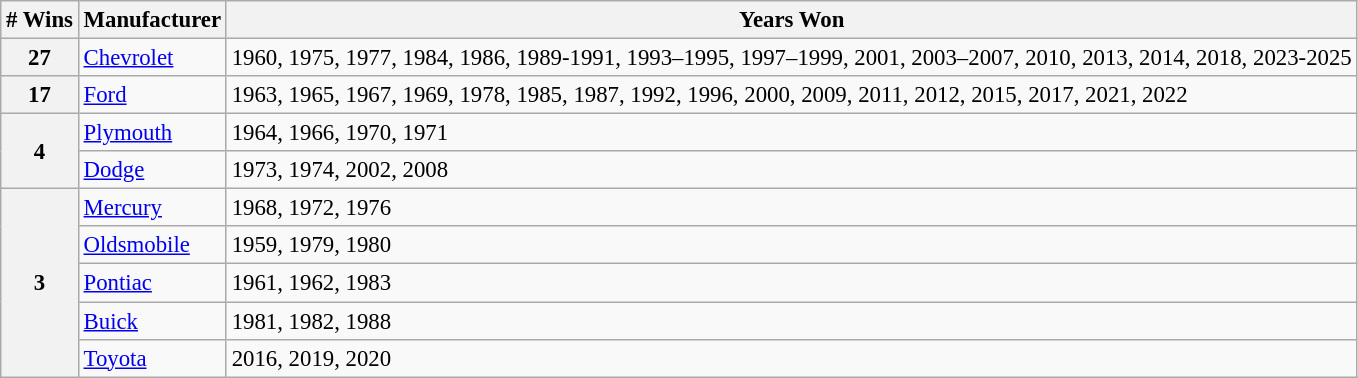<table class="wikitable" style="font-size: 95%;">
<tr>
<th># Wins</th>
<th>Manufacturer</th>
<th>Years Won</th>
</tr>
<tr>
<th>27</th>
<td><a href='#'>Chevrolet</a></td>
<td>1960, 1975, 1977, 1984, 1986, 1989-1991, 1993–1995, 1997–1999, 2001, 2003–2007, 2010, 2013, 2014, 2018, 2023-2025</td>
</tr>
<tr>
<th>17</th>
<td><a href='#'>Ford</a></td>
<td>1963, 1965, 1967, 1969, 1978, 1985, 1987, 1992, 1996, 2000, 2009, 2011, 2012, 2015, 2017, 2021, 2022</td>
</tr>
<tr>
<th rowspan="2">4</th>
<td><a href='#'>Plymouth</a></td>
<td>1964, 1966, 1970, 1971</td>
</tr>
<tr>
<td><a href='#'>Dodge</a></td>
<td>1973, 1974, 2002, 2008</td>
</tr>
<tr>
<th rowspan="5">3</th>
<td><a href='#'>Mercury</a></td>
<td>1968, 1972, 1976</td>
</tr>
<tr>
<td><a href='#'>Oldsmobile</a></td>
<td>1959, 1979, 1980</td>
</tr>
<tr>
<td><a href='#'>Pontiac</a></td>
<td>1961, 1962, 1983</td>
</tr>
<tr>
<td><a href='#'>Buick</a></td>
<td>1981, 1982, 1988</td>
</tr>
<tr>
<td><a href='#'>Toyota</a></td>
<td>2016, 2019, 2020</td>
</tr>
</table>
